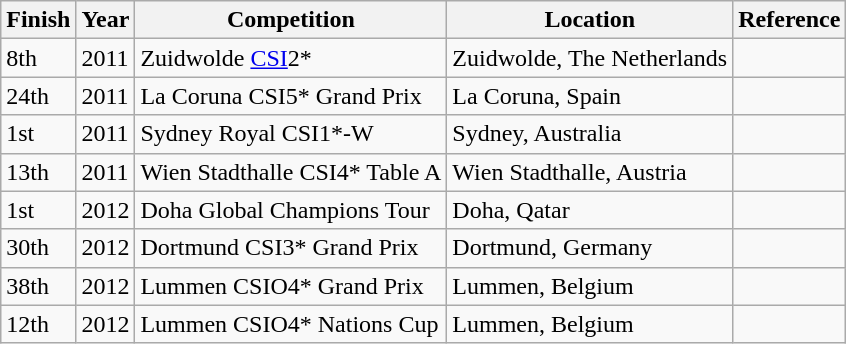<table class="wikitable sortable">
<tr>
<th>Finish</th>
<th>Year</th>
<th>Competition</th>
<th>Location</th>
<th>Reference</th>
</tr>
<tr>
<td>8th</td>
<td>2011</td>
<td>Zuidwolde <a href='#'>CSI</a>2*</td>
<td>Zuidwolde, The Netherlands</td>
<td></td>
</tr>
<tr>
<td>24th</td>
<td>2011</td>
<td>La Coruna CSI5* Grand Prix</td>
<td>La Coruna, Spain</td>
<td></td>
</tr>
<tr>
<td>1st</td>
<td>2011</td>
<td>Sydney Royal CSI1*-W</td>
<td>Sydney, Australia</td>
<td></td>
</tr>
<tr>
<td>13th</td>
<td>2011</td>
<td>Wien Stadthalle CSI4* Table A</td>
<td>Wien Stadthalle, Austria</td>
<td></td>
</tr>
<tr>
<td>1st</td>
<td>2012</td>
<td>Doha Global Champions Tour</td>
<td>Doha, Qatar</td>
<td></td>
</tr>
<tr>
<td>30th</td>
<td>2012</td>
<td>Dortmund CSI3* Grand Prix</td>
<td>Dortmund, Germany</td>
<td></td>
</tr>
<tr>
<td>38th</td>
<td>2012</td>
<td>Lummen CSIO4* Grand Prix</td>
<td>Lummen, Belgium</td>
<td></td>
</tr>
<tr>
<td>12th</td>
<td>2012</td>
<td>Lummen CSIO4* Nations Cup</td>
<td>Lummen, Belgium</td>
<td></td>
</tr>
</table>
